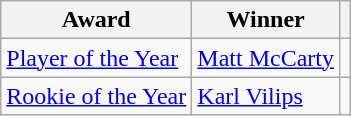<table class="wikitable">
<tr>
<th>Award</th>
<th>Winner</th>
<th></th>
</tr>
<tr>
<td><a href='#'>Player of the Year</a></td>
<td> <a href='#'>Matt McCarty</a></td>
<td></td>
</tr>
<tr>
<td><a href='#'>Rookie of the Year</a></td>
<td> <a href='#'>Karl Vilips</a></td>
<td></td>
</tr>
</table>
